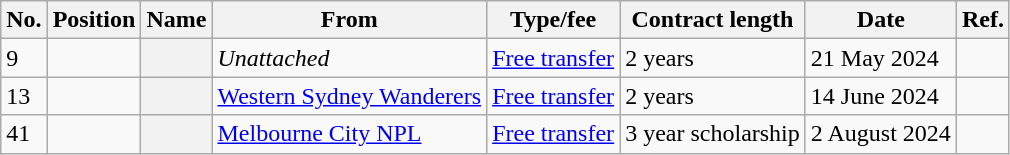<table class="wikitable plainrowheaders sortable" style="text-align:center; text-align:left">
<tr>
<th>No.</th>
<th>Position</th>
<th>Name</th>
<th>From</th>
<th>Type/fee</th>
<th>Contract length</th>
<th>Date</th>
<th>Ref.</th>
</tr>
<tr>
<td>9</td>
<td></td>
<th scope="row"></th>
<td><em>Unattached</em></td>
<td><a href='#'>Free transfer</a></td>
<td>2 years</td>
<td>21 May 2024</td>
<td></td>
</tr>
<tr>
<td>13</td>
<td></td>
<th scope="row"></th>
<td><a href='#'>Western Sydney Wanderers</a></td>
<td><a href='#'>Free transfer</a></td>
<td>2 years</td>
<td>14 June 2024</td>
<td></td>
</tr>
<tr>
<td>41</td>
<td></td>
<th scope="row"></th>
<td><a href='#'>Melbourne City NPL</a></td>
<td><a href='#'>Free transfer</a></td>
<td>3 year scholarship</td>
<td>2 August 2024</td>
<td></td>
</tr>
</table>
